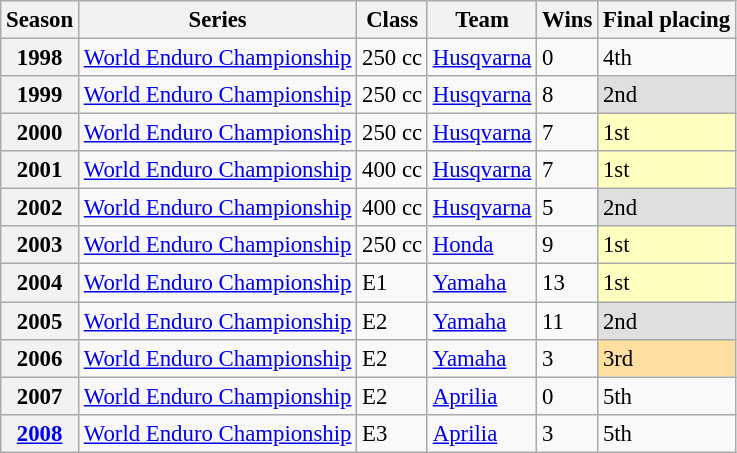<table class="wikitable" style="font-size: 95%;">
<tr>
<th>Season</th>
<th>Series</th>
<th>Class</th>
<th>Team</th>
<th>Wins</th>
<th>Final placing</th>
</tr>
<tr>
<th>1998</th>
<td><a href='#'>World Enduro Championship</a></td>
<td>250 cc</td>
<td><a href='#'>Husqvarna</a></td>
<td>0</td>
<td>4th</td>
</tr>
<tr>
<th>1999</th>
<td><a href='#'>World Enduro Championship</a></td>
<td>250 cc</td>
<td><a href='#'>Husqvarna</a></td>
<td>8</td>
<td style="background:#DFDFDF;">2nd</td>
</tr>
<tr>
<th>2000</th>
<td><a href='#'>World Enduro Championship</a></td>
<td>250 cc</td>
<td><a href='#'>Husqvarna</a></td>
<td>7</td>
<td style="background:#FFFFBF;">1st</td>
</tr>
<tr>
<th>2001</th>
<td><a href='#'>World Enduro Championship</a></td>
<td>400 cc</td>
<td><a href='#'>Husqvarna</a></td>
<td>7</td>
<td style="background:#FFFFBF;">1st</td>
</tr>
<tr>
<th>2002</th>
<td><a href='#'>World Enduro Championship</a></td>
<td>400 cc</td>
<td><a href='#'>Husqvarna</a></td>
<td>5</td>
<td style="background:#DFDFDF;">2nd</td>
</tr>
<tr>
<th>2003</th>
<td><a href='#'>World Enduro Championship</a></td>
<td>250 cc</td>
<td><a href='#'>Honda</a></td>
<td>9</td>
<td style="background:#FFFFBF;">1st</td>
</tr>
<tr>
<th>2004</th>
<td><a href='#'>World Enduro Championship</a></td>
<td>E1</td>
<td><a href='#'>Yamaha</a></td>
<td>13</td>
<td style="background:#FFFFBF;">1st</td>
</tr>
<tr>
<th>2005</th>
<td><a href='#'>World Enduro Championship</a></td>
<td>E2</td>
<td><a href='#'>Yamaha</a></td>
<td>11</td>
<td style="background:#DFDFDF;">2nd</td>
</tr>
<tr>
<th>2006</th>
<td><a href='#'>World Enduro Championship</a></td>
<td>E2</td>
<td><a href='#'>Yamaha</a></td>
<td>3</td>
<td style="background:#FFDF9F;">3rd</td>
</tr>
<tr>
<th>2007</th>
<td><a href='#'>World Enduro Championship</a></td>
<td>E2</td>
<td><a href='#'>Aprilia</a></td>
<td>0</td>
<td>5th</td>
</tr>
<tr>
<th><a href='#'>2008</a></th>
<td><a href='#'>World Enduro Championship</a></td>
<td>E3</td>
<td><a href='#'>Aprilia</a></td>
<td>3</td>
<td>5th</td>
</tr>
</table>
